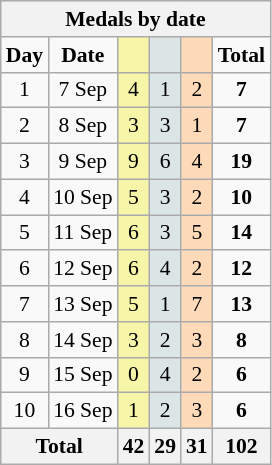<table class="wikitable" style="font-size:90%">
<tr style="background:#efefef;">
<th colspan=6>Medals by date</th>
</tr>
<tr style="text-align:center;">
<td><strong>Day</strong></td>
<td><strong>Date</strong></td>
<td style="background:#F7F6A8;"></td>
<td style="background:#DCE5E5;"></td>
<td style="background:#FFDAB9;"></td>
<td><strong>Total</strong></td>
</tr>
<tr style="text-align:center;">
<td>1</td>
<td>7 Sep</td>
<td style="background:#F7F6A8;">4</td>
<td style="background:#DCE5E5;">1</td>
<td style="background:#FFDAB9;">2</td>
<td><strong>7</strong></td>
</tr>
<tr style="text-align:center;">
<td>2</td>
<td>8 Sep</td>
<td style="background:#F7F6A8;">3</td>
<td style="background:#DCE5E5;">3</td>
<td style="background:#FFDAB9;">1</td>
<td><strong>7</strong></td>
</tr>
<tr style="text-align:center;">
<td>3</td>
<td>9 Sep</td>
<td style="background:#F7F6A8;">9</td>
<td style="background:#DCE5E5;">6</td>
<td style="background:#FFDAB9;">4</td>
<td><strong>19</strong></td>
</tr>
<tr style="text-align:center;">
<td>4</td>
<td>10 Sep</td>
<td style="background:#F7F6A8;">5</td>
<td style="background:#DCE5E5;">3</td>
<td style="background:#FFDAB9;">2</td>
<td><strong>10</strong></td>
</tr>
<tr style="text-align:center;">
<td>5</td>
<td>11 Sep</td>
<td style="background:#F7F6A8;">6</td>
<td style="background:#DCE5E5;">3</td>
<td style="background:#FFDAB9;">5</td>
<td><strong>14</strong></td>
</tr>
<tr style="text-align:center;">
<td>6</td>
<td>12 Sep</td>
<td style="background:#F7F6A8;">6</td>
<td style="background:#DCE5E5;">4</td>
<td style="background:#FFDAB9;">2</td>
<td><strong>12</strong></td>
</tr>
<tr style="text-align:center;">
<td>7</td>
<td>13 Sep</td>
<td style="background:#F7F6A8;">5</td>
<td style="background:#DCE5E5;">1</td>
<td style="background:#FFDAB9;">7</td>
<td><strong>13</strong></td>
</tr>
<tr style="text-align:center;">
<td>8</td>
<td>14 Sep</td>
<td style="background:#F7F6A8;">3</td>
<td style="background:#DCE5E5;">2</td>
<td style="background:#FFDAB9;">3</td>
<td><strong>8</strong></td>
</tr>
<tr style="text-align:center;">
<td>9</td>
<td>15 Sep</td>
<td style="background:#F7F6A8;">0</td>
<td style="background:#DCE5E5;">4</td>
<td style="background:#FFDAB9;">2</td>
<td><strong>6</strong></td>
</tr>
<tr style="text-align:center;">
<td>10</td>
<td>16 Sep</td>
<td style="background:#F7F6A8;">1</td>
<td style="background:#DCE5E5;">2</td>
<td style="background:#FFDAB9;">3</td>
<td><strong>6</strong></td>
</tr>
<tr>
<th colspan="2">Total</th>
<th>42</th>
<th>29</th>
<th>31</th>
<th>102</th>
</tr>
</table>
